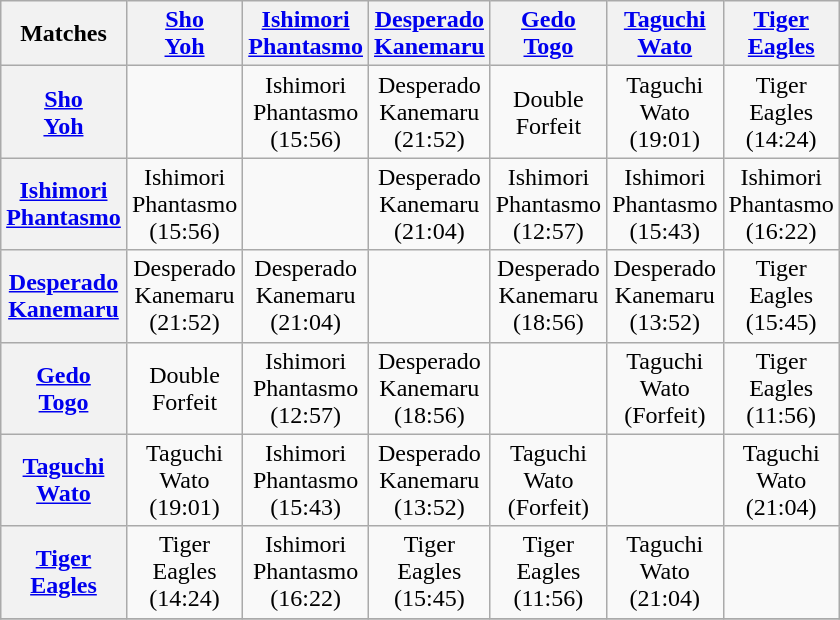<table class="wikitable" style="margin: 1em auto 1em auto;text-align:center">
<tr>
<th>Matches</th>
<th><a href='#'>Sho</a><br><a href='#'>Yoh</a></th>
<th><a href='#'>Ishimori</a><br><a href='#'>Phantasmo</a></th>
<th><a href='#'>Desperado</a><br><a href='#'>Kanemaru</a></th>
<th><a href='#'>Gedo</a><br><a href='#'>Togo</a></th>
<th><a href='#'>Taguchi</a><br><a href='#'>Wato</a></th>
<th><a href='#'>Tiger</a><br><a href='#'>Eagles</a></th>
</tr>
<tr>
<th><a href='#'>Sho</a><br><a href='#'>Yoh</a></th>
<td></td>
<td>Ishimori <br> Phantasmo <br> (15:56)</td>
<td>Desperado <br>  Kanemaru <br> (21:52)</td>
<td>Double <br> Forfeit</td>
<td>Taguchi <br> Wato <br> (19:01)</td>
<td>Tiger <br> Eagles <br> (14:24)</td>
</tr>
<tr>
<th><a href='#'>Ishimori</a> <br> <a href='#'>Phantasmo</a></th>
<td>Ishimori <br> Phantasmo <br> (15:56)</td>
<td></td>
<td>Desperado <br> Kanemaru <br> (21:04)</td>
<td>Ishimori <br> Phantasmo <br> (12:57)</td>
<td>Ishimori <br> Phantasmo <br> (15:43)</td>
<td>Ishimori <br> Phantasmo <br> (16:22)</td>
</tr>
<tr>
<th><a href='#'>Desperado</a><br><a href='#'>Kanemaru</a></th>
<td>Desperado <br> Kanemaru <br> (21:52)</td>
<td>Desperado <br> Kanemaru <br> (21:04)</td>
<td></td>
<td>Desperado <br> Kanemaru <br> (18:56)</td>
<td>Desperado <br> Kanemaru <br> (13:52)</td>
<td>Tiger <br> Eagles <br> (15:45)</td>
</tr>
<tr>
<th><a href='#'>Gedo</a><br><a href='#'>Togo</a></th>
<td>Double <br> Forfeit</td>
<td>Ishimori <br> Phantasmo <br> (12:57)</td>
<td>Desperado <br> Kanemaru <br> (18:56)</td>
<td></td>
<td>Taguchi <br> Wato <br> (Forfeit)</td>
<td>Tiger <br> Eagles <br> (11:56)</td>
</tr>
<tr>
<th><a href='#'>Taguchi</a><br><a href='#'>Wato</a></th>
<td>Taguchi <br> Wato <br> (19:01)</td>
<td>Ishimori <br> Phantasmo <br> (15:43)</td>
<td>Desperado <br> Kanemaru <br> (13:52)</td>
<td>Taguchi <br> Wato <br> (Forfeit)</td>
<td></td>
<td>Taguchi <br> Wato <br> (21:04)</td>
</tr>
<tr>
<th><a href='#'>Tiger</a><br><a href='#'>Eagles</a></th>
<td>Tiger <br> Eagles <br> (14:24)</td>
<td>Ishimori <br> Phantasmo <br> (16:22)</td>
<td>Tiger <br> Eagles <br> (15:45)</td>
<td>Tiger <br> Eagles <br> (11:56)</td>
<td>Taguchi <br> Wato <br> (21:04)</td>
<td></td>
</tr>
<tr>
</tr>
</table>
